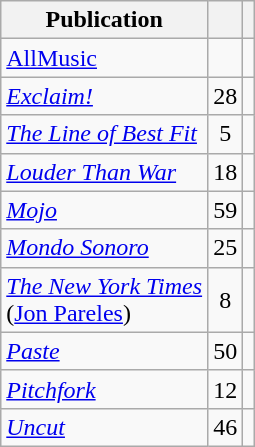<table class="wikitable sortable">
<tr>
<th scope="col">Publication</th>
<th scope="col"></th>
<th scope="col"></th>
</tr>
<tr>
<td><a href='#'>AllMusic</a></td>
<td></td>
<td align="center"></td>
</tr>
<tr>
<td><em><a href='#'>Exclaim!</a></em></td>
<td align="center">28</td>
<td align="center"></td>
</tr>
<tr>
<td><em><a href='#'>The Line of Best Fit</a></em></td>
<td align="center">5</td>
<td align="center"></td>
</tr>
<tr>
<td><em><a href='#'>Louder Than War</a></em></td>
<td align="center">18</td>
<td align="center"></td>
</tr>
<tr>
<td><em><a href='#'>Mojo</a></em></td>
<td align="center">59</td>
<td align="center"></td>
</tr>
<tr>
<td><em><a href='#'>Mondo Sonoro</a></em></td>
<td align="center">25</td>
<td align="center"></td>
</tr>
<tr>
<td><em><a href='#'>The New York Times</a></em><br>(<a href='#'>Jon Pareles</a>)</td>
<td align="center">8</td>
<td align="center"></td>
</tr>
<tr>
<td><em><a href='#'>Paste</a></em></td>
<td align="center">50</td>
<td align="center"></td>
</tr>
<tr>
<td><em><a href='#'>Pitchfork</a></em></td>
<td align="center">12</td>
<td align="center"></td>
</tr>
<tr>
<td><em><a href='#'>Uncut</a></em></td>
<td align="center">46</td>
<td align="center"></td>
</tr>
</table>
